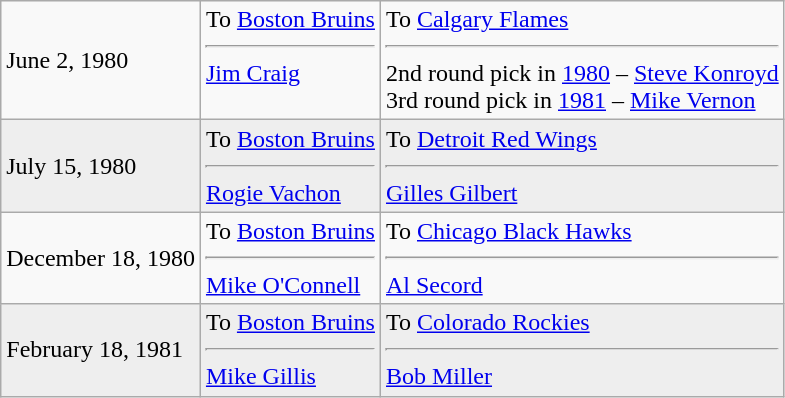<table class="wikitable">
<tr>
<td>June 2, 1980</td>
<td valign="top">To <a href='#'>Boston Bruins</a><hr><a href='#'>Jim Craig</a></td>
<td valign="top">To <a href='#'>Calgary Flames</a><hr>2nd round pick in <a href='#'>1980</a> – <a href='#'>Steve Konroyd</a> <br> 3rd round pick in <a href='#'>1981</a> – <a href='#'>Mike Vernon</a></td>
</tr>
<tr style="background:#eee;">
<td>July 15, 1980</td>
<td valign="top">To <a href='#'>Boston Bruins</a><hr><a href='#'>Rogie Vachon</a></td>
<td valign="top">To <a href='#'>Detroit Red Wings</a><hr><a href='#'>Gilles Gilbert</a></td>
</tr>
<tr>
<td>December 18, 1980</td>
<td valign="top">To <a href='#'>Boston Bruins</a><hr><a href='#'>Mike O'Connell</a></td>
<td valign="top">To <a href='#'>Chicago Black Hawks</a><hr><a href='#'>Al Secord</a></td>
</tr>
<tr style="background:#eee;">
<td>February 18, 1981</td>
<td valign="top">To <a href='#'>Boston Bruins</a><hr><a href='#'>Mike Gillis</a></td>
<td valign="top">To <a href='#'>Colorado Rockies</a><hr><a href='#'>Bob Miller</a></td>
</tr>
</table>
